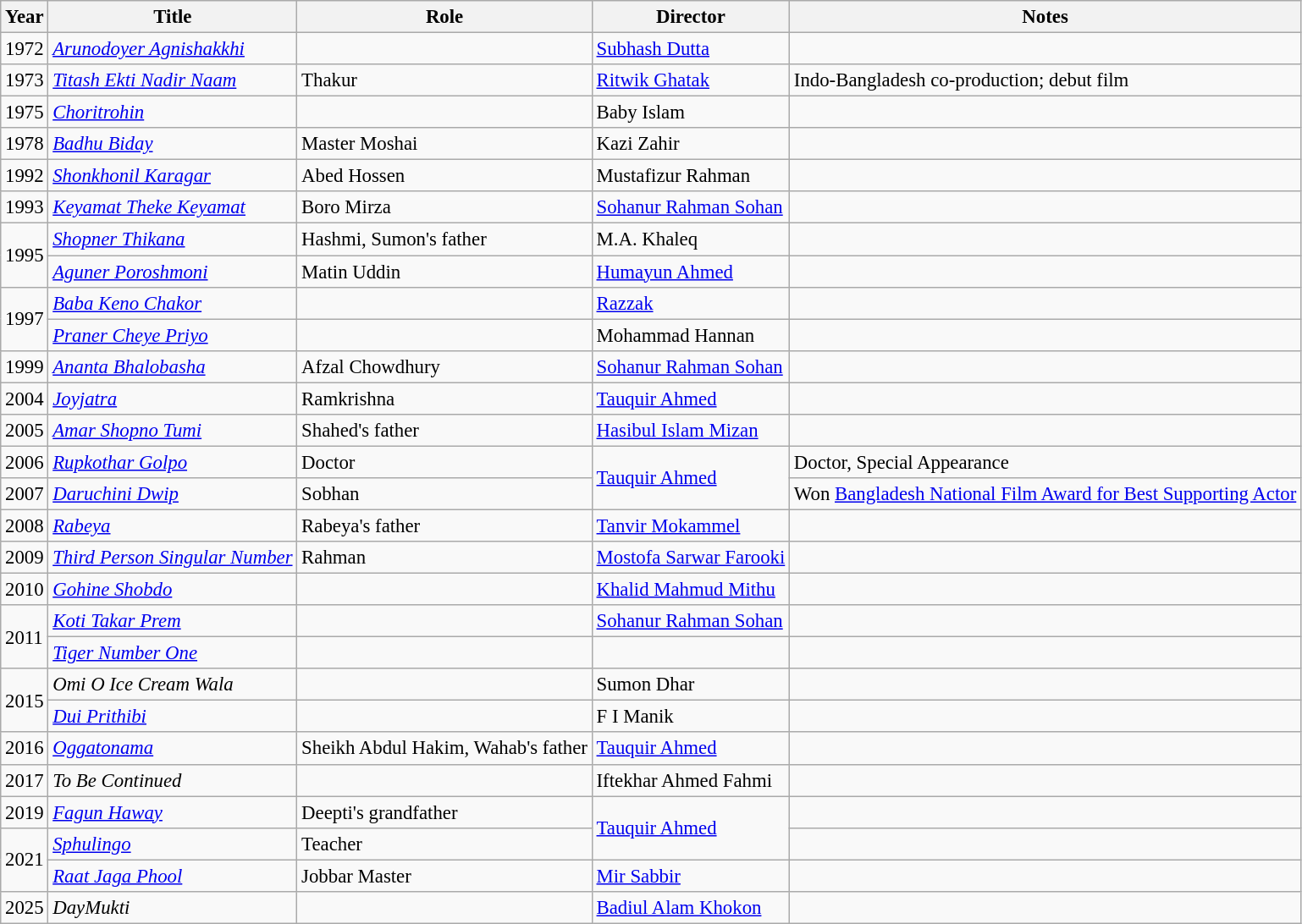<table class="wikitable" style="font-size: 95%;">
<tr>
<th>Year</th>
<th>Title</th>
<th>Role</th>
<th>Director</th>
<th>Notes</th>
</tr>
<tr>
<td>1972</td>
<td><em><a href='#'>Arunodoyer Agnishakkhi</a></em></td>
<td></td>
<td><a href='#'>Subhash Dutta</a></td>
<td></td>
</tr>
<tr>
<td>1973</td>
<td><em><a href='#'>Titash Ekti Nadir Naam</a></em></td>
<td>Thakur</td>
<td><a href='#'>Ritwik Ghatak</a></td>
<td>Indo-Bangladesh co-production; debut film</td>
</tr>
<tr>
<td>1975</td>
<td><em><a href='#'>Choritrohin</a></em></td>
<td></td>
<td>Baby Islam</td>
<td></td>
</tr>
<tr>
<td>1978</td>
<td><em><a href='#'>Badhu Biday</a></em></td>
<td>Master Moshai</td>
<td>Kazi Zahir</td>
<td></td>
</tr>
<tr>
<td>1992</td>
<td><em><a href='#'>Shonkhonil Karagar</a></em></td>
<td>Abed Hossen</td>
<td>Mustafizur Rahman</td>
<td></td>
</tr>
<tr>
<td>1993</td>
<td><em><a href='#'>Keyamat Theke Keyamat</a></em></td>
<td>Boro Mirza</td>
<td><a href='#'>Sohanur Rahman Sohan</a></td>
<td></td>
</tr>
<tr>
<td rowspan="2">1995</td>
<td><em><a href='#'>Shopner Thikana</a></em></td>
<td>Hashmi, Sumon's father</td>
<td>M.A. Khaleq</td>
<td></td>
</tr>
<tr>
<td><em><a href='#'>Aguner Poroshmoni</a></em></td>
<td>Matin Uddin</td>
<td><a href='#'>Humayun Ahmed</a></td>
<td></td>
</tr>
<tr>
<td rowspan="2">1997</td>
<td><em><a href='#'>Baba Keno Chakor</a></em></td>
<td></td>
<td><a href='#'>Razzak</a></td>
<td></td>
</tr>
<tr>
<td><em><a href='#'>Praner Cheye Priyo</a></em></td>
<td></td>
<td>Mohammad Hannan</td>
<td></td>
</tr>
<tr>
<td>1999</td>
<td><em><a href='#'>Ananta Bhalobasha</a></em></td>
<td>Afzal Chowdhury</td>
<td><a href='#'>Sohanur Rahman Sohan</a></td>
<td></td>
</tr>
<tr>
<td>2004</td>
<td><em><a href='#'>Joyjatra</a></em></td>
<td>Ramkrishna</td>
<td><a href='#'>Tauquir Ahmed</a></td>
<td></td>
</tr>
<tr>
<td>2005</td>
<td><em><a href='#'>Amar Shopno Tumi</a></em></td>
<td>Shahed's father</td>
<td><a href='#'>Hasibul Islam Mizan</a></td>
<td></td>
</tr>
<tr>
<td>2006</td>
<td><em><a href='#'>Rupkothar Golpo</a></em></td>
<td>Doctor</td>
<td rowspan="2"><a href='#'>Tauquir Ahmed</a></td>
<td>Doctor, Special Appearance</td>
</tr>
<tr>
<td>2007</td>
<td><em><a href='#'>Daruchini Dwip</a></em></td>
<td>Sobhan</td>
<td>Won <a href='#'>Bangladesh National Film Award for Best Supporting Actor</a></td>
</tr>
<tr>
<td>2008</td>
<td><em><a href='#'>Rabeya</a></em></td>
<td>Rabeya's father</td>
<td><a href='#'>Tanvir Mokammel</a></td>
<td></td>
</tr>
<tr>
<td>2009</td>
<td><em><a href='#'>Third Person Singular Number</a></em></td>
<td>Rahman</td>
<td><a href='#'>Mostofa Sarwar Farooki</a></td>
<td></td>
</tr>
<tr>
<td>2010</td>
<td><em><a href='#'>Gohine Shobdo</a></em></td>
<td></td>
<td><a href='#'>Khalid Mahmud Mithu</a></td>
<td></td>
</tr>
<tr>
<td rowspan="2">2011</td>
<td><em><a href='#'>Koti Takar Prem</a></em></td>
<td></td>
<td><a href='#'>Sohanur Rahman Sohan</a></td>
<td></td>
</tr>
<tr>
<td><em><a href='#'>Tiger Number One</a></em></td>
<td></td>
<td></td>
<td></td>
</tr>
<tr>
<td rowspan="2">2015</td>
<td><em>Omi O Ice Cream Wala</em></td>
<td></td>
<td>Sumon Dhar</td>
<td></td>
</tr>
<tr>
<td><em><a href='#'>Dui Prithibi</a></em></td>
<td></td>
<td>F I Manik</td>
<td></td>
</tr>
<tr>
<td>2016</td>
<td><em><a href='#'>Oggatonama</a></em></td>
<td>Sheikh Abdul Hakim, Wahab's father</td>
<td><a href='#'>Tauquir Ahmed</a></td>
<td></td>
</tr>
<tr>
<td>2017</td>
<td><em>To Be Continued</em></td>
<td></td>
<td>Iftekhar Ahmed Fahmi</td>
<td></td>
</tr>
<tr>
<td>2019</td>
<td><em><a href='#'>Fagun Haway</a></em></td>
<td>Deepti's grandfather</td>
<td rowspan="2"><a href='#'>Tauquir Ahmed</a></td>
<td></td>
</tr>
<tr>
<td rowspan="2">2021</td>
<td><em><a href='#'>Sphulingo</a></em></td>
<td>Teacher</td>
<td></td>
</tr>
<tr>
<td><em><a href='#'>Raat Jaga Phool</a></em></td>
<td>Jobbar Master</td>
<td><a href='#'>Mir Sabbir</a></td>
<td></td>
</tr>
<tr>
<td>2025</td>
<td><em>DayMukti</em></td>
<td></td>
<td><a href='#'>Badiul Alam Khokon</a></td>
<td></td>
</tr>
</table>
